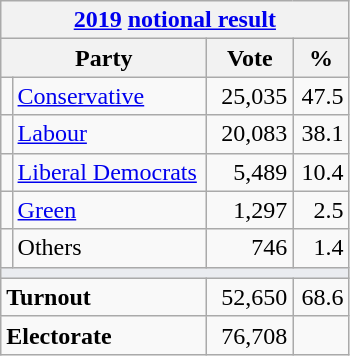<table class="wikitable">
<tr>
<th colspan="4"><a href='#'>2019</a> <a href='#'>notional result</a></th>
</tr>
<tr>
<th bgcolor="#DDDDFF" width="130px" colspan="2">Party</th>
<th bgcolor="#DDDDFF" width="50px">Vote</th>
<th bgcolor="#DDDDFF" width="30px">%</th>
</tr>
<tr>
<td></td>
<td><a href='#'>Conservative</a></td>
<td align=right>25,035</td>
<td align=right>47.5</td>
</tr>
<tr>
<td></td>
<td><a href='#'>Labour</a></td>
<td align=right>20,083</td>
<td align=right>38.1</td>
</tr>
<tr>
<td></td>
<td><a href='#'>Liberal Democrats</a></td>
<td align=right>5,489</td>
<td align=right>10.4</td>
</tr>
<tr>
<td></td>
<td><a href='#'>Green</a></td>
<td align=right>1,297</td>
<td align=right>2.5</td>
</tr>
<tr>
<td></td>
<td>Others</td>
<td align=right>746</td>
<td align=right>1.4</td>
</tr>
<tr>
<td colspan="4" bgcolor="#EAECF0"></td>
</tr>
<tr>
<td colspan="2"><strong>Turnout</strong></td>
<td align=right>52,650</td>
<td align=right>68.6</td>
</tr>
<tr>
<td colspan="2"><strong>Electorate</strong></td>
<td align=right>76,708</td>
</tr>
</table>
